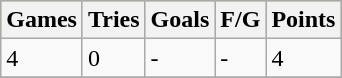<table class="wikitable">
<tr bgcolor=#bdb76b>
<th>Games</th>
<th>Tries</th>
<th>Goals</th>
<th>F/G</th>
<th>Points</th>
</tr>
<tr>
<td>4</td>
<td>0</td>
<td>-</td>
<td>-</td>
<td>4</td>
</tr>
<tr>
</tr>
</table>
